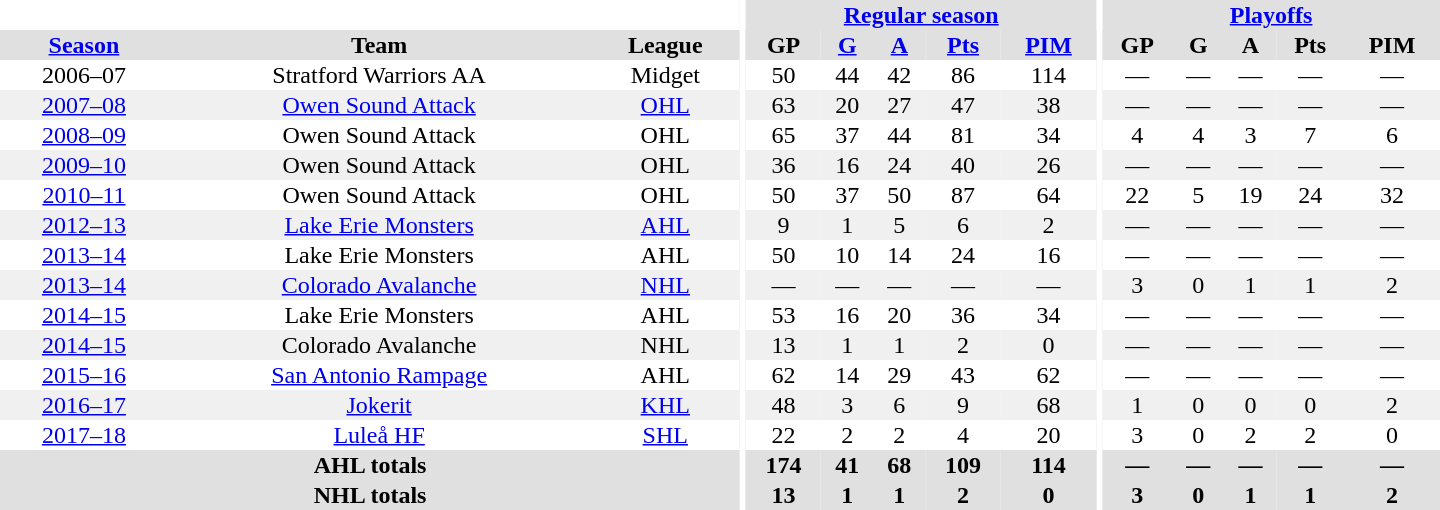<table border="0" cellpadding="1" cellspacing="0" style="text-align:center; width:60em">
<tr bgcolor="#e0e0e0">
<th colspan="3" bgcolor="#ffffff"></th>
<th rowspan="99" bgcolor="#ffffff"></th>
<th colspan="5"><a href='#'>Regular season</a></th>
<th rowspan="99" bgcolor="#ffffff"></th>
<th colspan="5"><a href='#'>Playoffs</a></th>
</tr>
<tr bgcolor="#e0e0e0">
<th><a href='#'>Season</a></th>
<th>Team</th>
<th>League</th>
<th>GP</th>
<th><a href='#'>G</a></th>
<th><a href='#'>A</a></th>
<th><a href='#'>Pts</a></th>
<th><a href='#'>PIM</a></th>
<th>GP</th>
<th>G</th>
<th>A</th>
<th>Pts</th>
<th>PIM</th>
</tr>
<tr>
<td>2006–07</td>
<td>Stratford Warriors AA</td>
<td>Midget</td>
<td>50</td>
<td>44</td>
<td>42</td>
<td>86</td>
<td>114</td>
<td>—</td>
<td>—</td>
<td>—</td>
<td>—</td>
<td>—</td>
</tr>
<tr style="background:#f0f0f0;">
<td><a href='#'>2007–08</a></td>
<td><a href='#'>Owen Sound Attack</a></td>
<td><a href='#'>OHL</a></td>
<td>63</td>
<td>20</td>
<td>27</td>
<td>47</td>
<td>38</td>
<td>—</td>
<td>—</td>
<td>—</td>
<td>—</td>
<td>—</td>
</tr>
<tr>
<td><a href='#'>2008–09</a></td>
<td>Owen Sound Attack</td>
<td>OHL</td>
<td>65</td>
<td>37</td>
<td>44</td>
<td>81</td>
<td>34</td>
<td>4</td>
<td>4</td>
<td>3</td>
<td>7</td>
<td>6</td>
</tr>
<tr style="background:#f0f0f0;">
<td><a href='#'>2009–10</a></td>
<td>Owen Sound Attack</td>
<td>OHL</td>
<td>36</td>
<td>16</td>
<td>24</td>
<td>40</td>
<td>26</td>
<td>—</td>
<td>—</td>
<td>—</td>
<td>—</td>
<td>—</td>
</tr>
<tr>
<td><a href='#'>2010–11</a></td>
<td>Owen Sound Attack</td>
<td>OHL</td>
<td>50</td>
<td>37</td>
<td>50</td>
<td>87</td>
<td>64</td>
<td>22</td>
<td>5</td>
<td>19</td>
<td>24</td>
<td>32</td>
</tr>
<tr style="background:#f0f0f0;">
<td><a href='#'>2012–13</a></td>
<td><a href='#'>Lake Erie Monsters</a></td>
<td><a href='#'>AHL</a></td>
<td>9</td>
<td>1</td>
<td>5</td>
<td>6</td>
<td>2</td>
<td>—</td>
<td>—</td>
<td>—</td>
<td>—</td>
<td>—</td>
</tr>
<tr>
<td><a href='#'>2013–14</a></td>
<td>Lake Erie Monsters</td>
<td>AHL</td>
<td>50</td>
<td>10</td>
<td>14</td>
<td>24</td>
<td>16</td>
<td>—</td>
<td>—</td>
<td>—</td>
<td>—</td>
<td>—</td>
</tr>
<tr style="background:#f0f0f0;">
<td><a href='#'>2013–14</a></td>
<td><a href='#'>Colorado Avalanche</a></td>
<td><a href='#'>NHL</a></td>
<td>—</td>
<td>—</td>
<td>—</td>
<td>—</td>
<td>—</td>
<td>3</td>
<td>0</td>
<td>1</td>
<td>1</td>
<td>2</td>
</tr>
<tr>
<td><a href='#'>2014–15</a></td>
<td>Lake Erie Monsters</td>
<td>AHL</td>
<td>53</td>
<td>16</td>
<td>20</td>
<td>36</td>
<td>34</td>
<td>—</td>
<td>—</td>
<td>—</td>
<td>—</td>
<td>—</td>
</tr>
<tr style="background:#f0f0f0;">
<td><a href='#'>2014–15</a></td>
<td>Colorado Avalanche</td>
<td>NHL</td>
<td>13</td>
<td>1</td>
<td>1</td>
<td>2</td>
<td>0</td>
<td>—</td>
<td>—</td>
<td>—</td>
<td>—</td>
<td>—</td>
</tr>
<tr>
<td><a href='#'>2015–16</a></td>
<td><a href='#'>San Antonio Rampage</a></td>
<td>AHL</td>
<td>62</td>
<td>14</td>
<td>29</td>
<td>43</td>
<td>62</td>
<td>—</td>
<td>—</td>
<td>—</td>
<td>—</td>
<td>—</td>
</tr>
<tr style="background:#f0f0f0;">
<td><a href='#'>2016–17</a></td>
<td><a href='#'>Jokerit</a></td>
<td><a href='#'>KHL</a></td>
<td>48</td>
<td>3</td>
<td>6</td>
<td>9</td>
<td>68</td>
<td>1</td>
<td>0</td>
<td>0</td>
<td>0</td>
<td>2</td>
</tr>
<tr>
<td><a href='#'>2017–18</a></td>
<td><a href='#'>Luleå HF</a></td>
<td><a href='#'>SHL</a></td>
<td>22</td>
<td>2</td>
<td>2</td>
<td>4</td>
<td>20</td>
<td>3</td>
<td>0</td>
<td>2</td>
<td>2</td>
<td>0</td>
</tr>
<tr bgcolor="#e0e0e0">
<th colspan="3">AHL totals</th>
<th>174</th>
<th>41</th>
<th>68</th>
<th>109</th>
<th>114</th>
<th>—</th>
<th>—</th>
<th>—</th>
<th>—</th>
<th>—</th>
</tr>
<tr bgcolor="#e0e0e0">
<th colspan="3">NHL totals</th>
<th>13</th>
<th>1</th>
<th>1</th>
<th>2</th>
<th>0</th>
<th>3</th>
<th>0</th>
<th>1</th>
<th>1</th>
<th>2</th>
</tr>
</table>
